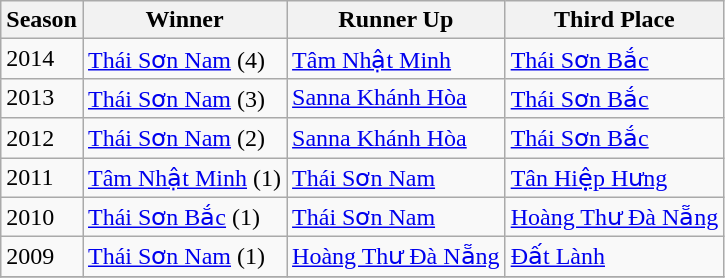<table class="wikitable">
<tr>
<th>Season</th>
<th>Winner</th>
<th>Runner Up</th>
<th>Third Place</th>
</tr>
<tr>
<td>2014</td>
<td><a href='#'>Thái Sơn Nam</a> (4)</td>
<td><a href='#'>Tâm Nhật Minh</a></td>
<td><a href='#'>Thái Sơn Bắc</a></td>
</tr>
<tr>
<td>2013</td>
<td><a href='#'>Thái Sơn Nam</a> (3)</td>
<td><a href='#'>Sanna Khánh Hòa</a></td>
<td><a href='#'>Thái Sơn Bắc</a></td>
</tr>
<tr>
<td>2012</td>
<td><a href='#'>Thái Sơn Nam</a> (2)</td>
<td><a href='#'>Sanna Khánh Hòa</a></td>
<td><a href='#'>Thái Sơn Bắc</a></td>
</tr>
<tr>
<td>2011</td>
<td><a href='#'>Tâm Nhật Minh</a> (1)</td>
<td><a href='#'>Thái Sơn Nam</a></td>
<td><a href='#'>Tân Hiệp Hưng</a></td>
</tr>
<tr>
<td>2010</td>
<td><a href='#'>Thái Sơn Bắc</a> (1)</td>
<td><a href='#'>Thái Sơn Nam</a></td>
<td><a href='#'>Hoàng Thư Đà Nẵng</a></td>
</tr>
<tr>
<td>2009</td>
<td><a href='#'>Thái Sơn Nam</a> (1)</td>
<td><a href='#'>Hoàng Thư Đà Nẵng</a></td>
<td><a href='#'>Đất Lành</a></td>
</tr>
<tr>
</tr>
</table>
